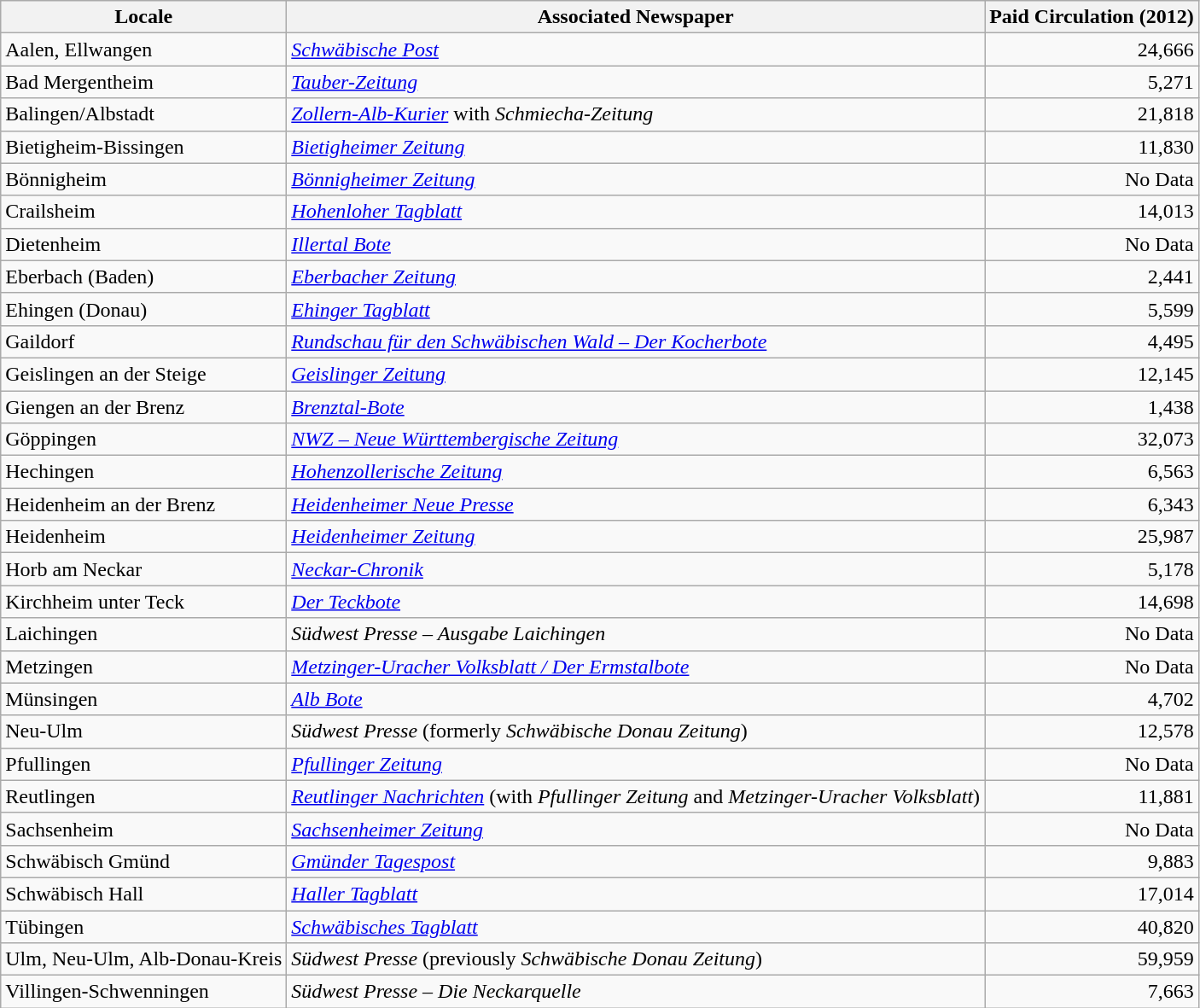<table class="wikitable sortable">
<tr>
<th>Locale</th>
<th>Associated Newspaper</th>
<th>Paid Circulation (2012)</th>
</tr>
<tr>
<td>Aalen, Ellwangen</td>
<td><em><a href='#'>Schwäbische Post</a></em></td>
<td align="right">24,666</td>
</tr>
<tr>
<td>Bad Mergentheim</td>
<td><em><a href='#'>Tauber-Zeitung</a></em></td>
<td align="right">5,271</td>
</tr>
<tr>
<td>Balingen/Albstadt</td>
<td><em><a href='#'>Zollern-Alb-Kurier</a></em> with <em>Schmiecha-Zeitung</em></td>
<td align="right">21,818</td>
</tr>
<tr>
<td>Bietigheim-Bissingen</td>
<td><em><a href='#'>Bietigheimer Zeitung</a></em></td>
<td align="right">11,830</td>
</tr>
<tr>
<td>Bönnigheim</td>
<td><em><a href='#'>Bönnigheimer Zeitung</a></em></td>
<td align="right">No Data</td>
</tr>
<tr>
<td>Crailsheim</td>
<td><em><a href='#'>Hohenloher Tagblatt</a></em></td>
<td align="right">14,013</td>
</tr>
<tr>
<td>Dietenheim</td>
<td><em><a href='#'>Illertal Bote</a></em></td>
<td align="right">No Data</td>
</tr>
<tr>
<td>Eberbach (Baden)</td>
<td><em><a href='#'>Eberbacher Zeitung</a></em></td>
<td align="right">2,441</td>
</tr>
<tr>
<td>Ehingen (Donau)</td>
<td><em><a href='#'>Ehinger Tagblatt</a></em></td>
<td align="right">5,599</td>
</tr>
<tr>
<td>Gaildorf</td>
<td><em><a href='#'>Rundschau für den Schwäbischen Wald – Der Kocherbote</a></em></td>
<td align="right">4,495</td>
</tr>
<tr>
<td>Geislingen an der Steige</td>
<td><em><a href='#'>Geislinger Zeitung</a></em></td>
<td align="right">12,145</td>
</tr>
<tr>
<td>Giengen an der Brenz</td>
<td><em><a href='#'>Brenztal-Bote</a></em></td>
<td align="right">1,438</td>
</tr>
<tr>
<td>Göppingen</td>
<td><em><a href='#'>NWZ – Neue Württembergische Zeitung</a></em></td>
<td align="right">32,073</td>
</tr>
<tr>
<td>Hechingen</td>
<td><em><a href='#'>Hohenzollerische Zeitung</a></em></td>
<td align="right">6,563</td>
</tr>
<tr>
<td>Heidenheim an der Brenz</td>
<td><em><a href='#'>Heidenheimer Neue Presse</a></em></td>
<td align="right">6,343</td>
</tr>
<tr>
<td>Heidenheim</td>
<td><em><a href='#'>Heidenheimer Zeitung</a></em></td>
<td align="right">25,987</td>
</tr>
<tr>
<td>Horb am Neckar</td>
<td><em><a href='#'>Neckar-Chronik</a></em></td>
<td align="right">5,178</td>
</tr>
<tr>
<td>Kirchheim unter Teck</td>
<td><em><a href='#'>Der Teckbote</a></em></td>
<td align="right">14,698</td>
</tr>
<tr>
<td>Laichingen</td>
<td><em>Südwest Presse – Ausgabe Laichingen</em></td>
<td align="right">No Data</td>
</tr>
<tr>
<td>Metzingen</td>
<td><em><a href='#'>Metzinger-Uracher Volksblatt / Der Ermstalbote</a></em></td>
<td align="right">No Data</td>
</tr>
<tr>
<td>Münsingen</td>
<td><em><a href='#'>Alb Bote</a></em></td>
<td align="right">4,702</td>
</tr>
<tr>
<td>Neu-Ulm</td>
<td><em>Südwest Presse</em> (formerly <em>Schwäbische Donau Zeitung</em>)</td>
<td align="right">12,578</td>
</tr>
<tr>
<td>Pfullingen</td>
<td><em><a href='#'>Pfullinger Zeitung</a></em></td>
<td align="right">No Data</td>
</tr>
<tr>
<td>Reutlingen</td>
<td><em><a href='#'>Reutlinger Nachrichten</a></em> (with <em>Pfullinger Zeitung</em> and <em>Metzinger-Uracher Volksblatt</em>)</td>
<td align="right">11,881</td>
</tr>
<tr>
<td>Sachsenheim</td>
<td><em><a href='#'>Sachsenheimer Zeitung</a></em></td>
<td align="right">No Data</td>
</tr>
<tr>
<td>Schwäbisch Gmünd</td>
<td><em><a href='#'>Gmünder Tagespost</a></em></td>
<td align="right">9,883</td>
</tr>
<tr>
<td>Schwäbisch Hall</td>
<td><em><a href='#'>Haller Tagblatt</a></em></td>
<td align="right">17,014</td>
</tr>
<tr>
<td>Tübingen</td>
<td><em><a href='#'>Schwäbisches Tagblatt</a></em></td>
<td align="right">40,820</td>
</tr>
<tr>
<td>Ulm, Neu-Ulm, Alb-Donau-Kreis</td>
<td><em>Südwest Presse</em> (previously <em>Schwäbische Donau Zeitung</em>)</td>
<td align="right">59,959</td>
</tr>
<tr>
<td>Villingen-Schwenningen</td>
<td><em>Südwest Presse – Die Neckarquelle</em></td>
<td align="right">7,663</td>
</tr>
</table>
